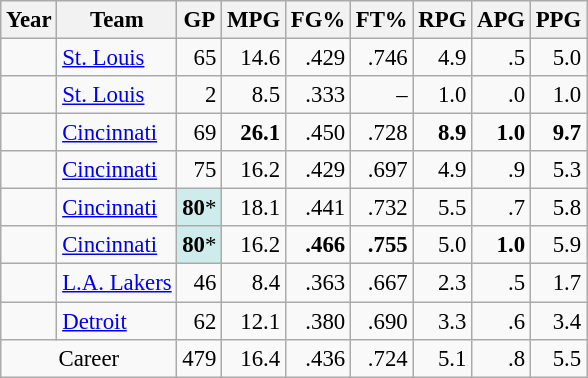<table class="wikitable sortable" style="font-size:95%; text-align:right;">
<tr>
<th>Year</th>
<th>Team</th>
<th>GP</th>
<th>MPG</th>
<th>FG%</th>
<th>FT%</th>
<th>RPG</th>
<th>APG</th>
<th>PPG</th>
</tr>
<tr>
<td style="text-align:left;"></td>
<td style="text-align:left;"><a href='#'>St. Louis</a></td>
<td>65</td>
<td>14.6</td>
<td>.429</td>
<td>.746</td>
<td>4.9</td>
<td>.5</td>
<td>5.0</td>
</tr>
<tr>
<td style="text-align:left;"></td>
<td style="text-align:left;"><a href='#'>St. Louis</a></td>
<td>2</td>
<td>8.5</td>
<td>.333</td>
<td>–</td>
<td>1.0</td>
<td>.0</td>
<td>1.0</td>
</tr>
<tr>
<td style="text-align:left;"></td>
<td style="text-align:left;"><a href='#'>Cincinnati</a></td>
<td>69</td>
<td><strong>26.1</strong></td>
<td>.450</td>
<td>.728</td>
<td><strong>8.9</strong></td>
<td><strong>1.0</strong></td>
<td><strong>9.7</strong></td>
</tr>
<tr>
<td style="text-align:left;"></td>
<td style="text-align:left;"><a href='#'>Cincinnati</a></td>
<td>75</td>
<td>16.2</td>
<td>.429</td>
<td>.697</td>
<td>4.9</td>
<td>.9</td>
<td>5.3</td>
</tr>
<tr>
<td style="text-align:left;"></td>
<td style="text-align:left;"><a href='#'>Cincinnati</a></td>
<td style="background:#CFECEC;"><strong>80</strong>*</td>
<td>18.1</td>
<td>.441</td>
<td>.732</td>
<td>5.5</td>
<td>.7</td>
<td>5.8</td>
</tr>
<tr>
<td style="text-align:left;"></td>
<td style="text-align:left;"><a href='#'>Cincinnati</a></td>
<td style="background:#CFECEC;"><strong>80</strong>*</td>
<td>16.2</td>
<td><strong>.466</strong></td>
<td><strong>.755</strong></td>
<td>5.0</td>
<td><strong>1.0</strong></td>
<td>5.9</td>
</tr>
<tr>
<td style="text-align:left;"></td>
<td style="text-align:left;"><a href='#'>L.A. Lakers</a></td>
<td>46</td>
<td>8.4</td>
<td>.363</td>
<td>.667</td>
<td>2.3</td>
<td>.5</td>
<td>1.7</td>
</tr>
<tr>
<td style="text-align:left;"></td>
<td style="text-align:left;"><a href='#'>Detroit</a></td>
<td>62</td>
<td>12.1</td>
<td>.380</td>
<td>.690</td>
<td>3.3</td>
<td>.6</td>
<td>3.4</td>
</tr>
<tr class="sortbottom">
<td style="text-align:center;" colspan="2">Career</td>
<td>479</td>
<td>16.4</td>
<td>.436</td>
<td>.724</td>
<td>5.1</td>
<td>.8</td>
<td>5.5</td>
</tr>
</table>
